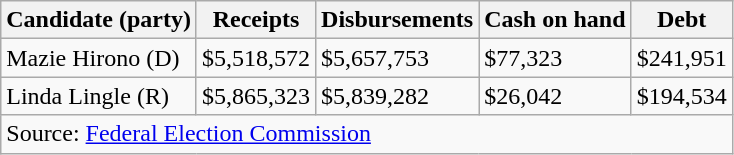<table class="wikitable sortable">
<tr>
<th>Candidate (party)</th>
<th>Receipts</th>
<th>Disbursements</th>
<th>Cash on hand</th>
<th>Debt</th>
</tr>
<tr>
<td>Mazie Hirono (D)</td>
<td>$5,518,572</td>
<td>$5,657,753</td>
<td>$77,323</td>
<td>$241,951</td>
</tr>
<tr>
<td>Linda Lingle (R)</td>
<td>$5,865,323</td>
<td>$5,839,282</td>
<td>$26,042</td>
<td>$194,534</td>
</tr>
<tr>
<td colspan=5>Source: <a href='#'>Federal Election Commission</a></td>
</tr>
</table>
